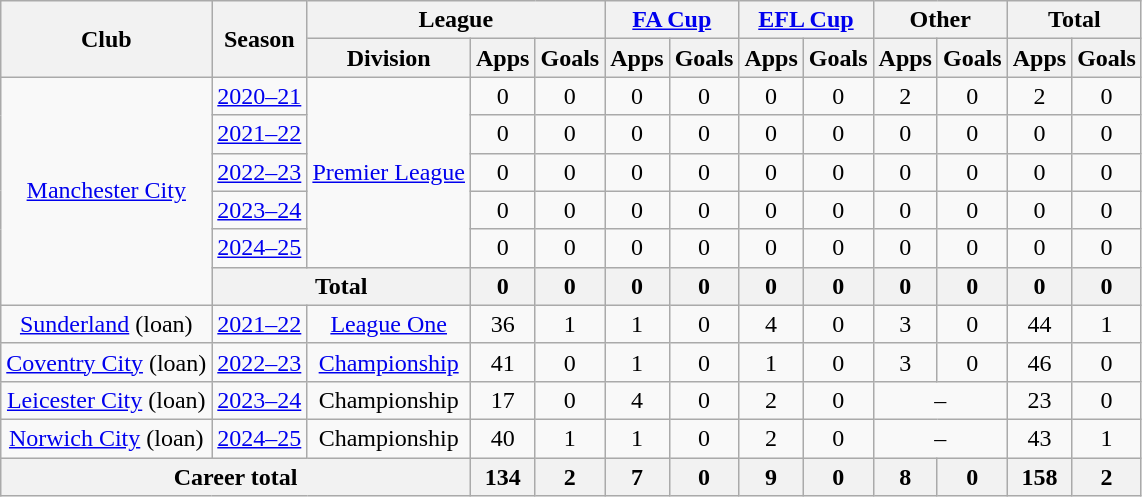<table class=wikitable style="text-align: center;">
<tr>
<th rowspan="2">Club</th>
<th rowspan="2">Season</th>
<th colspan="3">League</th>
<th colspan="2"><a href='#'>FA Cup</a></th>
<th colspan="2"><a href='#'>EFL Cup</a></th>
<th colspan="2">Other</th>
<th colspan="2">Total</th>
</tr>
<tr>
<th>Division</th>
<th>Apps</th>
<th>Goals</th>
<th>Apps</th>
<th>Goals</th>
<th>Apps</th>
<th>Goals</th>
<th>Apps</th>
<th>Goals</th>
<th>Apps</th>
<th>Goals</th>
</tr>
<tr>
<td rowspan="6"><a href='#'>Manchester City</a></td>
<td><a href='#'>2020–21</a></td>
<td rowspan="5"><a href='#'>Premier League</a></td>
<td>0</td>
<td>0</td>
<td>0</td>
<td>0</td>
<td>0</td>
<td>0</td>
<td>2</td>
<td>0</td>
<td>2</td>
<td>0</td>
</tr>
<tr>
<td><a href='#'>2021–22</a></td>
<td>0</td>
<td>0</td>
<td>0</td>
<td>0</td>
<td>0</td>
<td>0</td>
<td>0</td>
<td>0</td>
<td>0</td>
<td>0</td>
</tr>
<tr>
<td><a href='#'>2022–23</a></td>
<td>0</td>
<td>0</td>
<td>0</td>
<td>0</td>
<td>0</td>
<td>0</td>
<td>0</td>
<td>0</td>
<td>0</td>
<td>0</td>
</tr>
<tr>
<td><a href='#'>2023–24</a></td>
<td>0</td>
<td>0</td>
<td>0</td>
<td>0</td>
<td>0</td>
<td>0</td>
<td>0</td>
<td>0</td>
<td>0</td>
<td>0</td>
</tr>
<tr>
<td><a href='#'>2024–25</a></td>
<td>0</td>
<td>0</td>
<td>0</td>
<td>0</td>
<td>0</td>
<td>0</td>
<td>0</td>
<td>0</td>
<td>0</td>
<td>0</td>
</tr>
<tr>
<th colspan="2">Total</th>
<th>0</th>
<th>0</th>
<th>0</th>
<th>0</th>
<th>0</th>
<th>0</th>
<th>0</th>
<th>0</th>
<th>0</th>
<th>0</th>
</tr>
<tr>
<td><a href='#'>Sunderland</a> (loan)</td>
<td><a href='#'>2021–22</a></td>
<td><a href='#'>League One</a></td>
<td>36</td>
<td>1</td>
<td>1</td>
<td>0</td>
<td>4</td>
<td>0</td>
<td>3</td>
<td>0</td>
<td>44</td>
<td>1</td>
</tr>
<tr>
<td><a href='#'>Coventry City</a> (loan)</td>
<td><a href='#'>2022–23</a></td>
<td><a href='#'>Championship</a></td>
<td>41</td>
<td>0</td>
<td>1</td>
<td>0</td>
<td>1</td>
<td>0</td>
<td>3</td>
<td>0</td>
<td>46</td>
<td>0</td>
</tr>
<tr>
<td><a href='#'>Leicester City</a> (loan)</td>
<td><a href='#'>2023–24</a></td>
<td>Championship</td>
<td>17</td>
<td>0</td>
<td>4</td>
<td>0</td>
<td>2</td>
<td>0</td>
<td colspan="2">–</td>
<td>23</td>
<td>0</td>
</tr>
<tr>
<td><a href='#'>Norwich City</a> (loan)</td>
<td><a href='#'>2024–25</a></td>
<td>Championship</td>
<td>40</td>
<td>1</td>
<td>1</td>
<td>0</td>
<td>2</td>
<td>0</td>
<td colspan="2">–</td>
<td>43</td>
<td>1</td>
</tr>
<tr>
<th colspan="3">Career total</th>
<th>134</th>
<th>2</th>
<th>7</th>
<th>0</th>
<th>9</th>
<th>0</th>
<th>8</th>
<th>0</th>
<th>158</th>
<th>2</th>
</tr>
</table>
